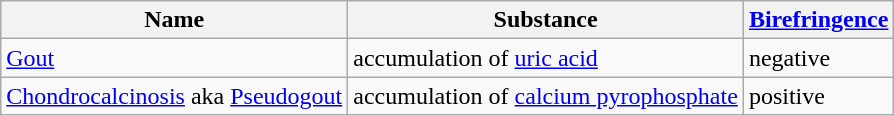<table class="wikitable">
<tr>
<th>Name</th>
<th>Substance</th>
<th><a href='#'>Birefringence</a></th>
</tr>
<tr>
<td><a href='#'>Gout</a></td>
<td>accumulation of <a href='#'>uric acid</a></td>
<td>negative</td>
</tr>
<tr>
<td><a href='#'>Chondrocalcinosis</a> aka <a href='#'>Pseudogout</a></td>
<td>accumulation of <a href='#'>calcium pyrophosphate</a></td>
<td>positive</td>
</tr>
</table>
